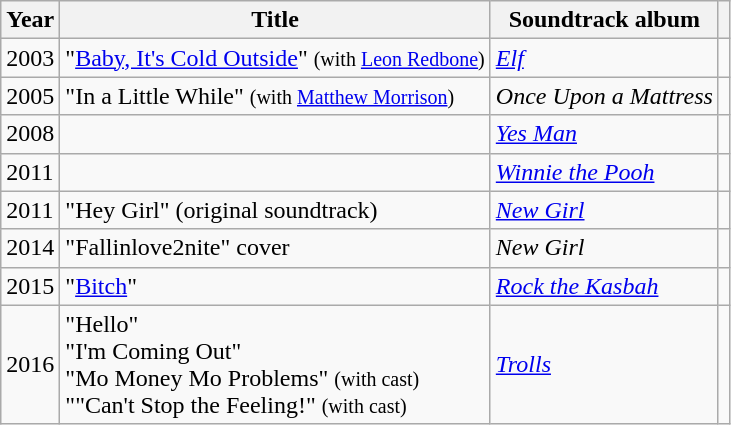<table class="wikitable sortable">
<tr>
<th>Year</th>
<th>Title</th>
<th>Soundtrack album</th>
<th class="unsortable"></th>
</tr>
<tr>
<td>2003</td>
<td>"<a href='#'>Baby, It's Cold Outside</a>" <small>(with <a href='#'>Leon Redbone</a>)</small></td>
<td><em><a href='#'>Elf</a></em></td>
<td></td>
</tr>
<tr>
<td>2005</td>
<td>"In a Little While" <small>(with <a href='#'>Matthew Morrison</a>)</small></td>
<td><em>Once Upon a Mattress</em></td>
<td></td>
</tr>
<tr>
<td>2008</td>
<td></td>
<td><em><a href='#'>Yes Man</a></em></td>
<td></td>
</tr>
<tr>
<td>2011</td>
<td></td>
<td><em><a href='#'>Winnie the Pooh</a></em></td>
<td></td>
</tr>
<tr>
<td>2011</td>
<td>"Hey Girl" (original soundtrack)</td>
<td><em><a href='#'>New Girl</a></em></td>
<td></td>
</tr>
<tr>
<td>2014</td>
<td>"Fallinlove2nite" cover </td>
<td><em>New Girl</em></td>
<td></td>
</tr>
<tr>
<td>2015</td>
<td>"<a href='#'>Bitch</a>"</td>
<td><em><a href='#'>Rock the Kasbah</a></em></td>
<td></td>
</tr>
<tr>
<td>2016</td>
<td>"Hello"<br>"I'm Coming Out"<br>"Mo Money Mo Problems" <small>(with cast)</small><br>""Can't Stop the Feeling!" <small>(with cast)</small></td>
<td><em><a href='#'>Trolls</a></em></td>
<td></td>
</tr>
</table>
